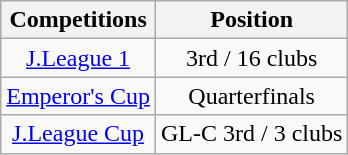<table class="wikitable" style="text-align:center;">
<tr>
<th>Competitions</th>
<th>Position</th>
</tr>
<tr>
<td><a href='#'>J.League 1</a></td>
<td>3rd / 16 clubs</td>
</tr>
<tr>
<td><a href='#'>Emperor's Cup</a></td>
<td>Quarterfinals</td>
</tr>
<tr>
<td><a href='#'>J.League Cup</a></td>
<td>GL-C 3rd / 3 clubs</td>
</tr>
</table>
